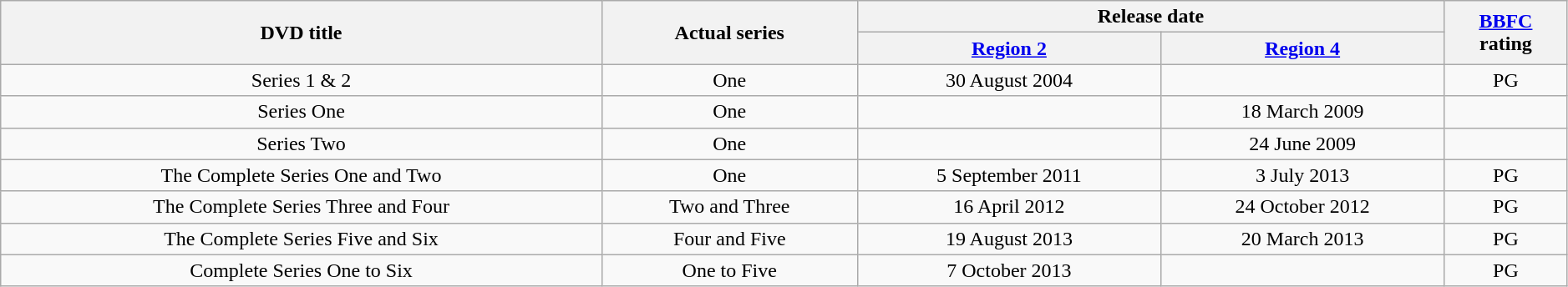<table class="wikitable" style="width:99%; text-align:center;">
<tr>
<th rowspan="2">DVD title</th>
<th rowspan="2">Actual series</th>
<th colspan="2">Release date</th>
<th rowspan="2"><a href='#'>BBFC</a><br>rating</th>
</tr>
<tr>
<th><a href='#'>Region 2</a></th>
<th><a href='#'>Region 4</a></th>
</tr>
<tr>
<td>Series 1 & 2</td>
<td>One</td>
<td>30 August 2004</td>
<td></td>
<td>PG</td>
</tr>
<tr>
<td>Series One</td>
<td>One </td>
<td></td>
<td>18 March 2009</td>
<td></td>
</tr>
<tr>
<td>Series Two</td>
<td>One </td>
<td></td>
<td>24 June 2009</td>
<td></td>
</tr>
<tr>
<td>The Complete Series One and Two</td>
<td>One</td>
<td>5 September 2011</td>
<td>3 July 2013</td>
<td>PG</td>
</tr>
<tr>
<td>The Complete Series Three and Four</td>
<td>Two and Three</td>
<td>16 April 2012</td>
<td>24 October 2012</td>
<td>PG</td>
</tr>
<tr>
<td>The Complete Series Five and Six</td>
<td>Four and Five</td>
<td>19 August 2013</td>
<td>20 March 2013</td>
<td>PG</td>
</tr>
<tr>
<td>Complete Series One to Six</td>
<td>One to Five</td>
<td>7 October 2013</td>
<td></td>
<td>PG</td>
</tr>
</table>
